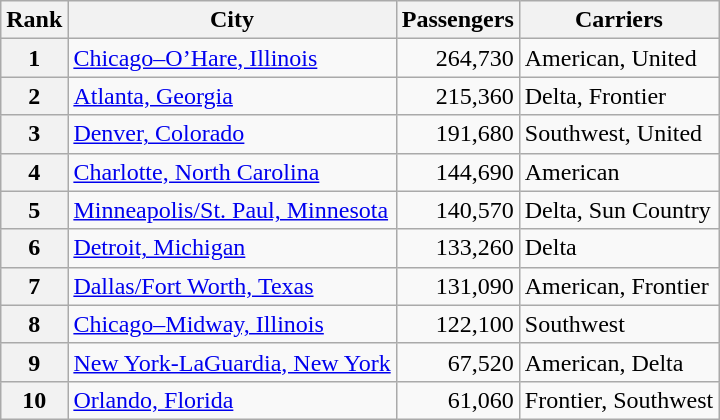<table class="wikitable">
<tr>
<th scope="col">Rank</th>
<th scope="col">City</th>
<th scope="col">Passengers</th>
<th scope="col">Carriers</th>
</tr>
<tr>
<th scope="row">1</th>
<td><a href='#'>Chicago–O’Hare, Illinois</a></td>
<td style="text-align:right;">264,730</td>
<td>American, United</td>
</tr>
<tr>
<th scope="row">2</th>
<td><a href='#'>Atlanta, Georgia</a></td>
<td style="text-align:right;">215,360</td>
<td>Delta, Frontier</td>
</tr>
<tr>
<th scope="row">3</th>
<td> <a href='#'>Denver, Colorado</a></td>
<td style="text-align:right;">191,680</td>
<td>Southwest, United</td>
</tr>
<tr>
<th scope="row">4</th>
<td><a href='#'>Charlotte, North Carolina</a></td>
<td style="text-align:right;">144,690</td>
<td>American</td>
</tr>
<tr>
<th scope="row">5</th>
<td><a href='#'>Minneapolis/St. Paul, Minnesota</a></td>
<td style="text-align:right;">140,570</td>
<td>Delta, Sun Country</td>
</tr>
<tr>
<th scope="row">6</th>
<td><a href='#'>Detroit, Michigan</a></td>
<td style="text-align:right;">133,260</td>
<td>Delta</td>
</tr>
<tr>
<th scope="row">7</th>
<td><a href='#'>Dallas/Fort Worth, Texas</a></td>
<td style="text-align:right;">131,090</td>
<td>American, Frontier</td>
</tr>
<tr>
<th scope="row">8</th>
<td><a href='#'>Chicago–Midway, Illinois</a></td>
<td style="text-align:right;">122,100</td>
<td>Southwest</td>
</tr>
<tr>
<th scope="row">9</th>
<td><a href='#'>New York-LaGuardia, New York</a></td>
<td style="text-align:right;">67,520</td>
<td>American, Delta</td>
</tr>
<tr>
<th scope="row">10</th>
<td><a href='#'>Orlando, Florida</a></td>
<td style="text-align:right;">61,060</td>
<td>Frontier, Southwest</td>
</tr>
</table>
